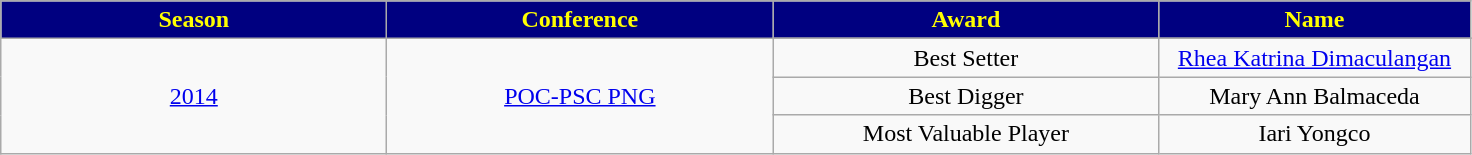<table class="wikitable">
<tr>
<th width=250px style="background: #000080; color: yellow; text-align: center">Season</th>
<th width=250px style="background: #000080; color: yellow; text-align: center">Conference</th>
<th width=250px style="background: #000080; color: yellow">Award</th>
<th width=200px style="background: #000080; color: yellow">Name</th>
</tr>
<tr align=center>
<td rowspan=4><a href='#'>2014</a></td>
<td rowspan=4><a href='#'>POC-PSC PNG</a></td>
</tr>
<tr align=center>
<td>Best Setter</td>
<td><a href='#'>Rhea Katrina Dimaculangan</a></td>
</tr>
<tr align=center>
<td>Best Digger</td>
<td>Mary Ann Balmaceda</td>
</tr>
<tr align=center>
<td>Most Valuable Player</td>
<td>Iari Yongco</td>
</tr>
</table>
